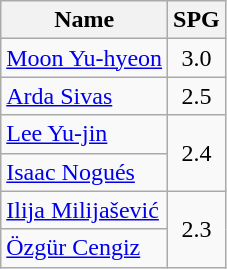<table class=wikitable>
<tr>
<th>Name</th>
<th>SPG</th>
</tr>
<tr>
<td> <a href='#'>Moon Yu-hyeon</a></td>
<td align=center>3.0</td>
</tr>
<tr>
<td> <a href='#'>Arda Sivas</a></td>
<td align=center>2.5</td>
</tr>
<tr>
<td> <a href='#'>Lee Yu-jin</a></td>
<td align=center rowspan=2>2.4</td>
</tr>
<tr>
<td> <a href='#'>Isaac Nogués</a></td>
</tr>
<tr>
<td> <a href='#'>Ilija Milijašević</a></td>
<td align=center rowspan=2>2.3</td>
</tr>
<tr>
<td> <a href='#'>Özgür Cengiz</a></td>
</tr>
</table>
